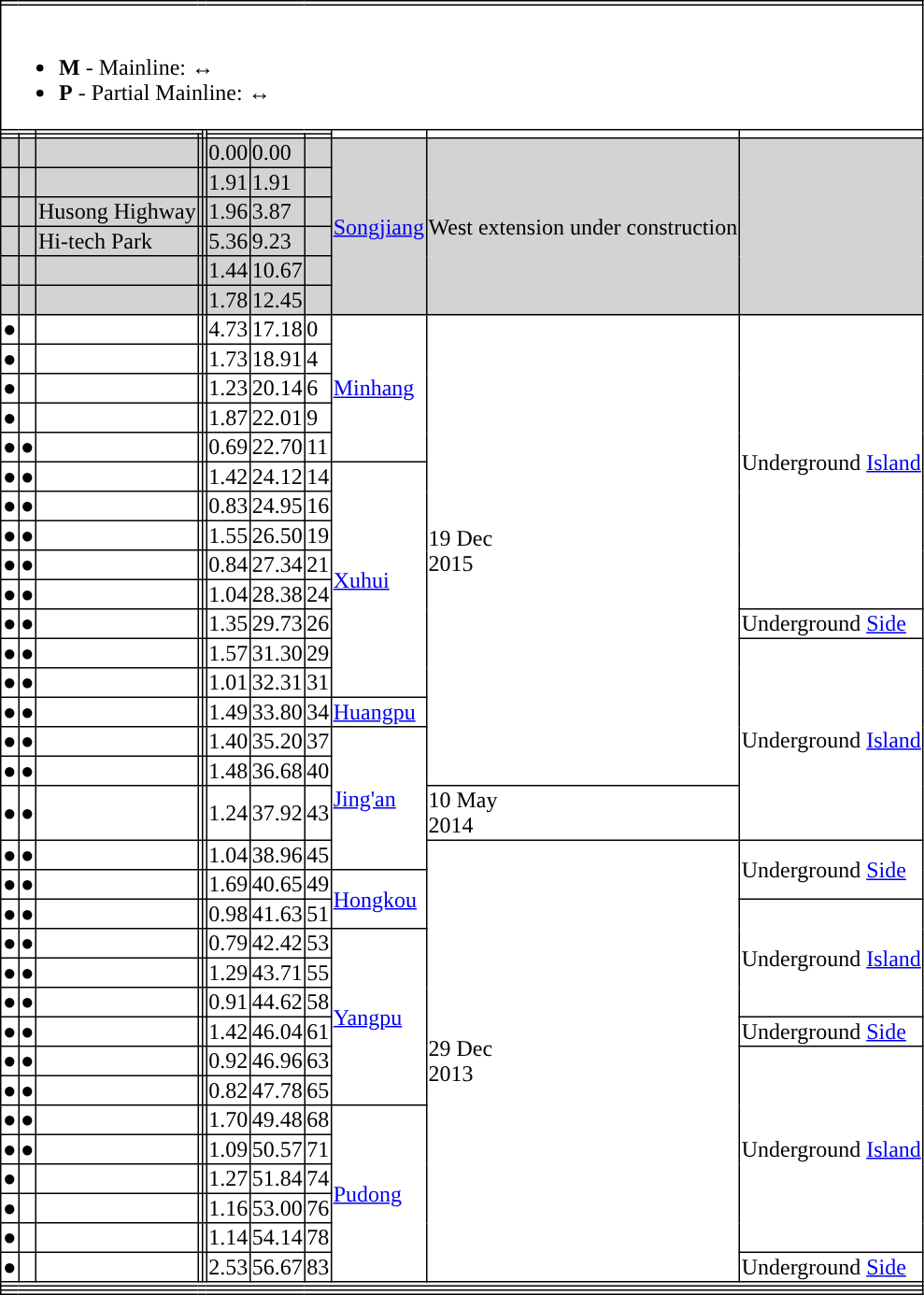<table border=1 style="border-collapse: collapse;" class="mw-collapsible">
<tr>
<th colspan="11" style="text-align: center"></th>
</tr>
<tr>
<td colspan="11" style="text-align: left"><br><ul><li><strong>M</strong> - Mainline:  ↔ </li><li><strong>P</strong> - Partial Mainline:  ↔ </li></ul></td>
</tr>
<tr>
<th rowspan="1" colspan="2"></th>
<th colspan="2"></th>
<th rowspan="2"></th>
<th colspan="3" rowspan="1"></th>
<th rowspan="2"></th>
<th rowspan="2"></th>
<th rowspan="2"></th>
</tr>
<tr>
<th rowspan="1"></th>
<th rowspan="1"></th>
<th></th>
<th></th>
<th colspan="2"></th>
<th></th>
</tr>
<tr bgcolor="lightgrey">
<td align="center"></td>
<td align="center"></td>
<td></td>
<td></td>
<td></td>
<td>0.00</td>
<td>0.00</td>
<td></td>
<td rowspan=6><a href='#'>Songjiang</a></td>
<td rowspan=6>West extension under construction</td>
<td rowspan=6></td>
</tr>
<tr bgcolor="lightgrey">
<td align="center"></td>
<td align="center"></td>
<td></td>
<td></td>
<td></td>
<td>1.91</td>
<td>1.91</td>
<td></td>
</tr>
<tr bgcolor="lightgrey">
<td align="center"></td>
<td align="center"></td>
<td>Husong Highway</td>
<td></td>
<td></td>
<td>1.96</td>
<td>3.87</td>
<td></td>
</tr>
<tr bgcolor="lightgrey">
<td align="center"></td>
<td align="center"></td>
<td>Hi-tech Park</td>
<td></td>
<td></td>
<td>5.36</td>
<td>9.23</td>
<td></td>
</tr>
<tr bgcolor="lightgrey">
<td align="center"></td>
<td align="center"></td>
<td></td>
<td></td>
<td></td>
<td>1.44</td>
<td>10.67</td>
<td></td>
</tr>
<tr bgcolor="lightgrey">
<td align="center"></td>
<td align="center"></td>
<td></td>
<td></td>
<td></td>
<td>1.78</td>
<td>12.45</td>
<td></td>
</tr>
<tr>
<td align="center">●</td>
<td align="center"></td>
<td></td>
<td></td>
<td></td>
<td>4.73</td>
<td>17.18</td>
<td>0</td>
<td rowspan=5><a href='#'>Minhang</a></td>
<td rowspan=16>19 Dec<br> 2015</td>
<td rowspan=10>Underground <a href='#'>Island</a></td>
</tr>
<tr>
<td align="center">●</td>
<td align="center"></td>
<td></td>
<td></td>
<td></td>
<td>1.73</td>
<td>18.91</td>
<td>4</td>
</tr>
<tr>
<td align="center">●</td>
<td align="center"></td>
<td></td>
<td></td>
<td></td>
<td>1.23</td>
<td>20.14</td>
<td>6</td>
</tr>
<tr>
<td align="center">●</td>
<td align="center"></td>
<td></td>
<td></td>
<td></td>
<td>1.87</td>
<td>22.01</td>
<td>9</td>
</tr>
<tr>
<td align="center">●</td>
<td align="center">●</td>
<td></td>
<td></td>
<td></td>
<td>0.69</td>
<td>22.70</td>
<td>11</td>
</tr>
<tr>
<td align="center">●</td>
<td align="center">●</td>
<td></td>
<td></td>
<td></td>
<td>1.42</td>
<td>24.12</td>
<td>14</td>
<td rowspan=8><a href='#'>Xuhui</a></td>
</tr>
<tr>
<td align="center">●</td>
<td align="center">●</td>
<td></td>
<td></td>
<td></td>
<td>0.83</td>
<td>24.95</td>
<td>16</td>
</tr>
<tr>
<td align="center">●</td>
<td align="center">●</td>
<td></td>
<td></td>
<td></td>
<td>1.55</td>
<td>26.50</td>
<td>19</td>
</tr>
<tr>
<td align="center">●</td>
<td align="center">●</td>
<td></td>
<td></td>
<td></td>
<td>0.84</td>
<td>27.34</td>
<td>21</td>
</tr>
<tr>
<td align="center">●</td>
<td align="center">●</td>
<td></td>
<td></td>
<td></td>
<td>1.04</td>
<td>28.38</td>
<td>24</td>
</tr>
<tr>
<td align="center">●</td>
<td align="center">●</td>
<td></td>
<td></td>
<td></td>
<td>1.35</td>
<td>29.73</td>
<td>26</td>
<td>Underground <a href='#'>Side</a></td>
</tr>
<tr>
<td align="center">●</td>
<td align="center">●</td>
<td></td>
<td></td>
<td></td>
<td>1.57</td>
<td>31.30</td>
<td>29</td>
<td rowspan=6>Underground <a href='#'>Island</a></td>
</tr>
<tr>
<td align="center">●</td>
<td align="center">●</td>
<td></td>
<td></td>
<td></td>
<td>1.01</td>
<td>32.31</td>
<td>31</td>
</tr>
<tr>
<td align="center">●</td>
<td align="center">●</td>
<td></td>
<td></td>
<td> </td>
<td>1.49</td>
<td>33.80</td>
<td>34</td>
<td rowspan=1><a href='#'>Huangpu</a></td>
</tr>
<tr>
<td align="center">●</td>
<td align="center">●</td>
<td></td>
<td></td>
<td> </td>
<td>1.40</td>
<td>35.20</td>
<td>37</td>
<td rowspan=4><a href='#'>Jing'an</a></td>
</tr>
<tr>
<td align="center">●</td>
<td align="center">●</td>
<td></td>
<td></td>
<td> </td>
<td>1.48</td>
<td>36.68</td>
<td>40</td>
</tr>
<tr>
<td align="center">●</td>
<td align="center">●</td>
<td></td>
<td></td>
<td></td>
<td>1.24</td>
<td>37.92</td>
<td>43</td>
<td>10 May<br> 2014</td>
</tr>
<tr>
<td align="center">●</td>
<td align="center">●</td>
<td></td>
<td></td>
<td></td>
<td>1.04</td>
<td>38.96</td>
<td>45</td>
<td rowspan=15>29 Dec<br> 2013</td>
<td rowspan=2>Underground <a href='#'>Side</a></td>
</tr>
<tr>
<td align="center">●</td>
<td align="center">●</td>
<td></td>
<td></td>
<td></td>
<td>1.69</td>
<td>40.65</td>
<td>49</td>
<td rowspan=2><a href='#'>Hongkou</a></td>
</tr>
<tr>
<td align="center">●</td>
<td align="center">●</td>
<td></td>
<td></td>
<td></td>
<td>0.98</td>
<td>41.63</td>
<td>51</td>
<td rowspan=4>Underground <a href='#'>Island</a></td>
</tr>
<tr>
<td align="center">●</td>
<td align="center">●</td>
<td></td>
<td></td>
<td></td>
<td>0.79</td>
<td>42.42</td>
<td>53</td>
<td rowspan=6><a href='#'>Yangpu</a></td>
</tr>
<tr>
<td align="center">●</td>
<td align="center">●</td>
<td></td>
<td></td>
<td></td>
<td>1.29</td>
<td>43.71</td>
<td>55</td>
</tr>
<tr>
<td align="center">●</td>
<td align="center">●</td>
<td></td>
<td></td>
<td></td>
<td>0.91</td>
<td>44.62</td>
<td>58</td>
</tr>
<tr>
<td align="center">●</td>
<td align="center">●</td>
<td></td>
<td></td>
<td></td>
<td>1.42</td>
<td>46.04</td>
<td>61</td>
<td>Underground <a href='#'>Side</a></td>
</tr>
<tr>
<td align="center">●</td>
<td align="center">●</td>
<td></td>
<td></td>
<td></td>
<td>0.92</td>
<td>46.96</td>
<td>63</td>
<td rowspan=7>Underground <a href='#'>Island</a></td>
</tr>
<tr>
<td align="center">●</td>
<td align="center">●</td>
<td></td>
<td></td>
<td></td>
<td>0.82</td>
<td>47.78</td>
<td>65</td>
</tr>
<tr>
<td align="center">●</td>
<td align="center">●</td>
<td></td>
<td></td>
<td></td>
<td>1.70</td>
<td>49.48</td>
<td>68</td>
<td rowspan=6><a href='#'>Pudong</a></td>
</tr>
<tr>
<td align="center">●</td>
<td align="center">●</td>
<td></td>
<td></td>
<td></td>
<td>1.09</td>
<td>50.57</td>
<td>71</td>
</tr>
<tr>
<td align="center">●</td>
<td align="center"></td>
<td></td>
<td></td>
<td></td>
<td>1.27</td>
<td>51.84</td>
<td>74</td>
</tr>
<tr>
<td align="center">●</td>
<td align="center"></td>
<td></td>
<td></td>
<td></td>
<td>1.16</td>
<td>53.00</td>
<td>76</td>
</tr>
<tr>
<td align="center">●</td>
<td align="center"></td>
<td></td>
<td></td>
<td></td>
<td>1.14</td>
<td>54.14</td>
<td>78</td>
</tr>
<tr>
<td align="center">●</td>
<td align="center"></td>
<td></td>
<td></td>
<td></td>
<td>2.53</td>
<td>56.67</td>
<td>83</td>
<td>Underground <a href='#'>Side</a></td>
</tr>
<tr style="background:#">
<td colspan = "11"></td>
</tr>
<tr>
<td colspan = "11"></td>
</tr>
<tr style="background: #">
<td colspan = "11"></td>
</tr>
</table>
